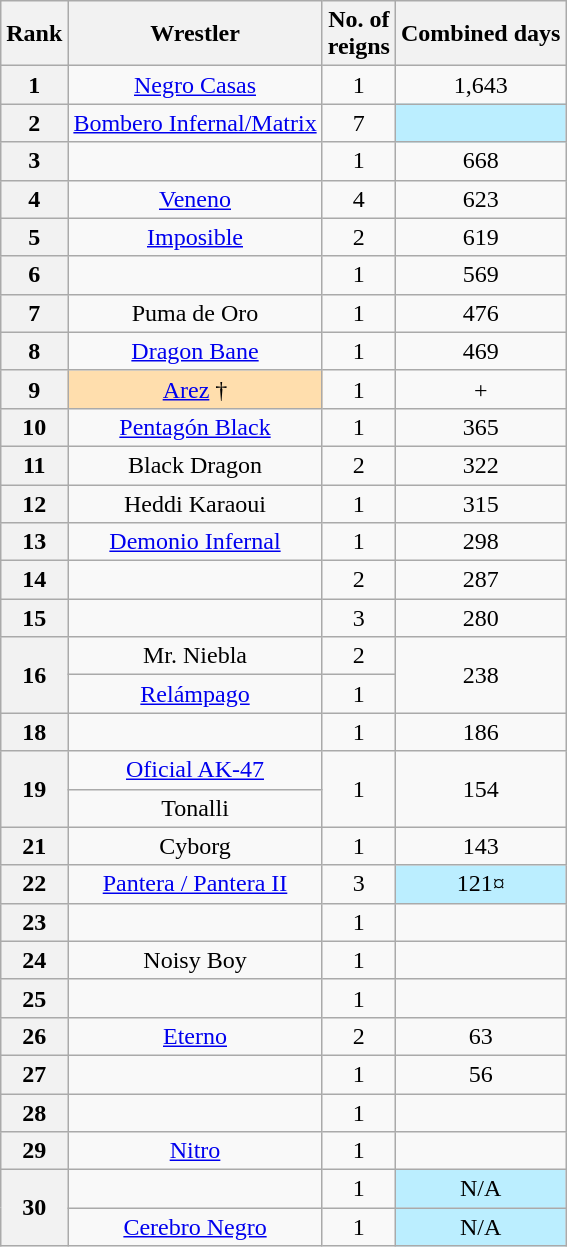<table class="wikitable sortable" style="text-align:center">
<tr>
<th>Rank</th>
<th>Wrestler</th>
<th>No. of<br>reigns</th>
<th>Combined days</th>
</tr>
<tr>
<th>1</th>
<td><a href='#'>Negro Casas</a></td>
<td>1</td>
<td>1,643</td>
</tr>
<tr>
<th>2</th>
<td><a href='#'>Bombero Infernal/Matrix</a></td>
<td>7</td>
<td style="background-color:#bbeeff"></td>
</tr>
<tr>
<th>3</th>
<td></td>
<td>1</td>
<td>668</td>
</tr>
<tr>
<th>4</th>
<td><a href='#'>Veneno</a></td>
<td>4</td>
<td>623</td>
</tr>
<tr>
<th>5</th>
<td><a href='#'>Imposible</a></td>
<td>2</td>
<td>619</td>
</tr>
<tr>
<th>6</th>
<td></td>
<td>1</td>
<td>569</td>
</tr>
<tr>
<th>7</th>
<td>Puma de Oro</td>
<td>1</td>
<td>476</td>
</tr>
<tr>
<th>8</th>
<td><a href='#'>Dragon Bane</a></td>
<td>1</td>
<td>469</td>
</tr>
<tr>
<th>9</th>
<td style="background: #ffdead;"><a href='#'>Arez</a> †</td>
<td>1</td>
<td>+</td>
</tr>
<tr>
<th>10</th>
<td><a href='#'>Pentagón Black</a></td>
<td>1</td>
<td>365</td>
</tr>
<tr>
<th>11</th>
<td>Black Dragon</td>
<td>2</td>
<td>322</td>
</tr>
<tr>
<th>12</th>
<td>Heddi Karaoui</td>
<td>1</td>
<td>315</td>
</tr>
<tr>
<th>13</th>
<td><a href='#'>Demonio Infernal</a></td>
<td>1</td>
<td>298</td>
</tr>
<tr>
<th>14</th>
<td></td>
<td>2</td>
<td>287</td>
</tr>
<tr>
<th>15</th>
<td></td>
<td>3</td>
<td>280</td>
</tr>
<tr>
<th rowspan=2>16</th>
<td>Mr. Niebla</td>
<td>2</td>
<td rowspan=2>238</td>
</tr>
<tr>
<td><a href='#'>Relámpago</a></td>
<td>1</td>
</tr>
<tr>
<th>18</th>
<td></td>
<td>1</td>
<td>186</td>
</tr>
<tr>
<th rowspan=2>19</th>
<td><a href='#'>Oficial AK-47</a></td>
<td rowspan=2>1</td>
<td rowspan=2>154</td>
</tr>
<tr>
<td>Tonalli</td>
</tr>
<tr>
<th>21</th>
<td>Cyborg</td>
<td>1</td>
<td>143</td>
</tr>
<tr>
<th>22</th>
<td><a href='#'>Pantera / Pantera II</a></td>
<td>3</td>
<td style="background-color:#bbeeff">121¤</td>
</tr>
<tr>
<th>23</th>
<td></td>
<td>1</td>
<td></td>
</tr>
<tr>
<th>24</th>
<td>Noisy Boy</td>
<td>1</td>
<td></td>
</tr>
<tr>
<th>25</th>
<td></td>
<td>1</td>
<td></td>
</tr>
<tr>
<th>26</th>
<td><a href='#'>Eterno</a></td>
<td>2</td>
<td>63</td>
</tr>
<tr>
<th>27</th>
<td></td>
<td>1</td>
<td>56</td>
</tr>
<tr>
<th>28</th>
<td></td>
<td>1</td>
<td></td>
</tr>
<tr>
<th>29</th>
<td><a href='#'>Nitro</a></td>
<td>1</td>
<td></td>
</tr>
<tr>
<th rowspan=2>30</th>
<td></td>
<td>1</td>
<td style="background-color:#bbeeff">N/A</td>
</tr>
<tr>
<td><a href='#'>Cerebro Negro</a></td>
<td>1</td>
<td style="background-color:#bbeeff">N/A</td>
</tr>
</table>
